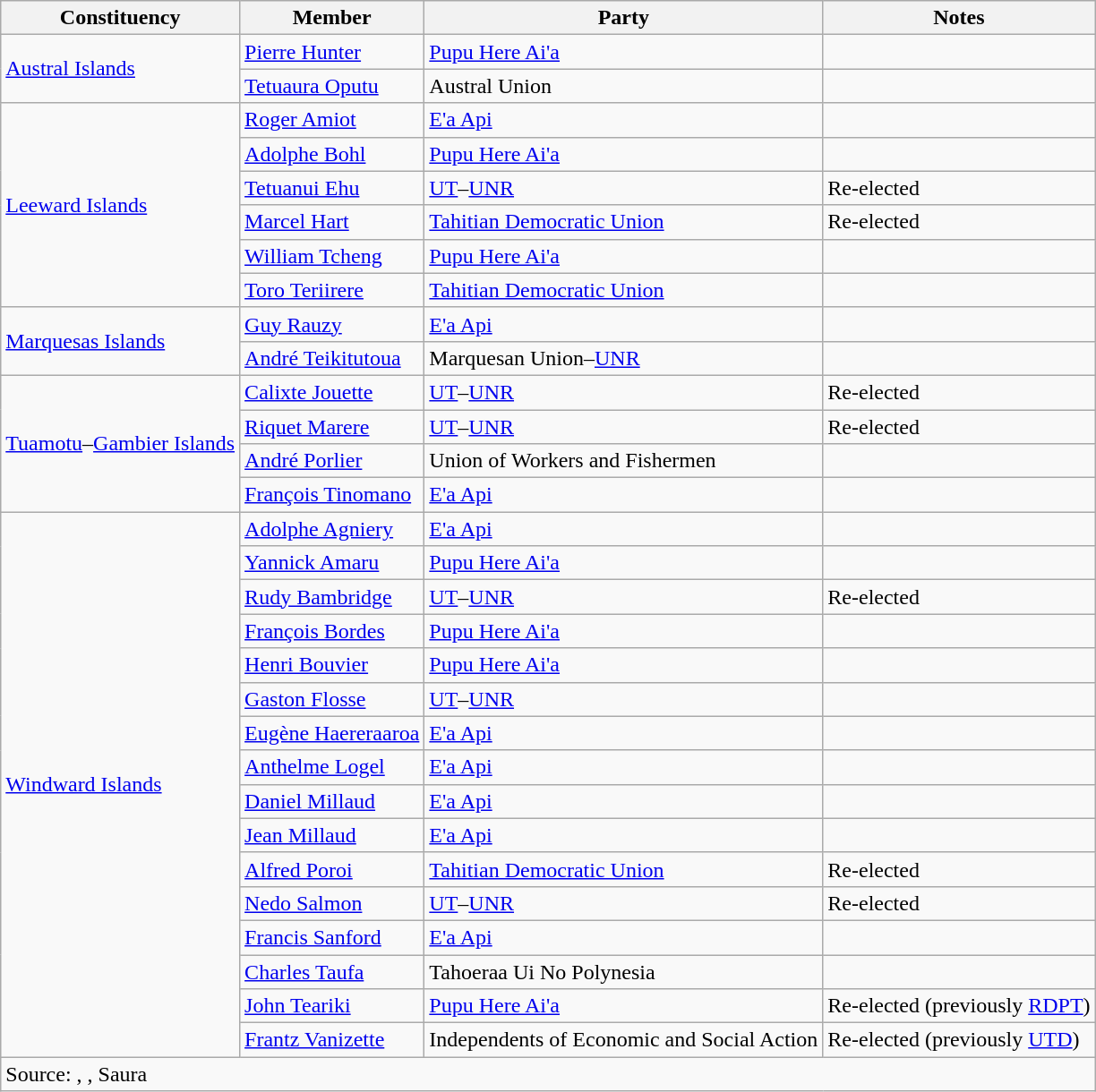<table class="wikitable sortable">
<tr>
<th>Constituency</th>
<th>Member</th>
<th>Party</th>
<th>Notes</th>
</tr>
<tr>
<td rowspan=2><a href='#'>Austral Islands</a></td>
<td><a href='#'>Pierre Hunter</a></td>
<td><a href='#'>Pupu Here Ai'a</a></td>
<td></td>
</tr>
<tr>
<td><a href='#'>Tetuaura Oputu</a></td>
<td>Austral Union</td>
<td></td>
</tr>
<tr>
<td rowspan=6><a href='#'>Leeward Islands</a></td>
<td><a href='#'>Roger Amiot</a></td>
<td><a href='#'>E'a Api</a></td>
<td></td>
</tr>
<tr>
<td><a href='#'>Adolphe Bohl</a></td>
<td><a href='#'>Pupu Here Ai'a</a></td>
<td></td>
</tr>
<tr>
<td><a href='#'>Tetuanui Ehu</a></td>
<td><a href='#'>UT</a>–<a href='#'>UNR</a></td>
<td>Re-elected</td>
</tr>
<tr>
<td><a href='#'>Marcel Hart</a></td>
<td><a href='#'>Tahitian Democratic Union</a></td>
<td>Re-elected</td>
</tr>
<tr>
<td><a href='#'>William Tcheng</a></td>
<td><a href='#'>Pupu Here Ai'a</a></td>
<td></td>
</tr>
<tr>
<td><a href='#'>Toro Teriirere</a></td>
<td><a href='#'>Tahitian Democratic Union</a></td>
<td></td>
</tr>
<tr>
<td rowspan=2><a href='#'>Marquesas Islands</a></td>
<td><a href='#'>Guy Rauzy</a></td>
<td><a href='#'>E'a Api</a></td>
<td></td>
</tr>
<tr>
<td><a href='#'>André Teikitutoua</a></td>
<td>Marquesan Union–<a href='#'>UNR</a></td>
<td></td>
</tr>
<tr>
<td rowspan=4><a href='#'>Tuamotu</a>–<a href='#'>Gambier Islands</a></td>
<td><a href='#'>Calixte Jouette</a></td>
<td><a href='#'>UT</a>–<a href='#'>UNR</a></td>
<td>Re-elected</td>
</tr>
<tr>
<td><a href='#'>Riquet Marere</a></td>
<td><a href='#'>UT</a>–<a href='#'>UNR</a></td>
<td>Re-elected</td>
</tr>
<tr>
<td><a href='#'>André Porlier</a></td>
<td>Union of Workers and Fishermen</td>
<td></td>
</tr>
<tr>
<td><a href='#'>François Tinomano</a></td>
<td><a href='#'>E'a Api</a></td>
<td></td>
</tr>
<tr>
<td rowspan=16><a href='#'>Windward Islands</a></td>
<td><a href='#'>Adolphe Agniery</a></td>
<td><a href='#'>E'a Api</a></td>
<td></td>
</tr>
<tr>
<td><a href='#'>Yannick Amaru</a></td>
<td><a href='#'>Pupu Here Ai'a</a></td>
<td></td>
</tr>
<tr>
<td><a href='#'>Rudy Bambridge</a></td>
<td><a href='#'>UT</a>–<a href='#'>UNR</a></td>
<td>Re-elected</td>
</tr>
<tr>
<td><a href='#'>François Bordes</a></td>
<td><a href='#'>Pupu Here Ai'a</a></td>
<td></td>
</tr>
<tr>
<td><a href='#'>Henri Bouvier</a></td>
<td><a href='#'>Pupu Here Ai'a</a></td>
<td></td>
</tr>
<tr>
<td><a href='#'>Gaston Flosse</a></td>
<td><a href='#'>UT</a>–<a href='#'>UNR</a></td>
<td></td>
</tr>
<tr>
<td><a href='#'>Eugène Haereraaroa</a></td>
<td><a href='#'>E'a Api</a></td>
<td></td>
</tr>
<tr>
<td><a href='#'>Anthelme Logel</a></td>
<td><a href='#'>E'a Api</a></td>
<td></td>
</tr>
<tr>
<td><a href='#'>Daniel Millaud</a></td>
<td><a href='#'>E'a Api</a></td>
<td></td>
</tr>
<tr>
<td><a href='#'>Jean Millaud</a></td>
<td><a href='#'>E'a Api</a></td>
<td></td>
</tr>
<tr>
<td><a href='#'>Alfred Poroi</a></td>
<td><a href='#'>Tahitian Democratic Union</a></td>
<td>Re-elected</td>
</tr>
<tr>
<td><a href='#'>Nedo Salmon</a></td>
<td><a href='#'>UT</a>–<a href='#'>UNR</a></td>
<td>Re-elected</td>
</tr>
<tr>
<td><a href='#'>Francis Sanford</a></td>
<td><a href='#'>E'a Api</a></td>
<td></td>
</tr>
<tr>
<td><a href='#'>Charles Taufa</a></td>
<td>Tahoeraa Ui No Polynesia</td>
<td></td>
</tr>
<tr>
<td><a href='#'>John Teariki</a></td>
<td><a href='#'>Pupu Here Ai'a</a></td>
<td>Re-elected (previously <a href='#'>RDPT</a>)</td>
</tr>
<tr>
<td><a href='#'>Frantz Vanizette</a></td>
<td>Independents of Economic and Social Action</td>
<td>Re-elected (previously <a href='#'>UTD</a>)</td>
</tr>
<tr class=sortbottom>
<td colspan=4>Source: , , Saura</td>
</tr>
</table>
